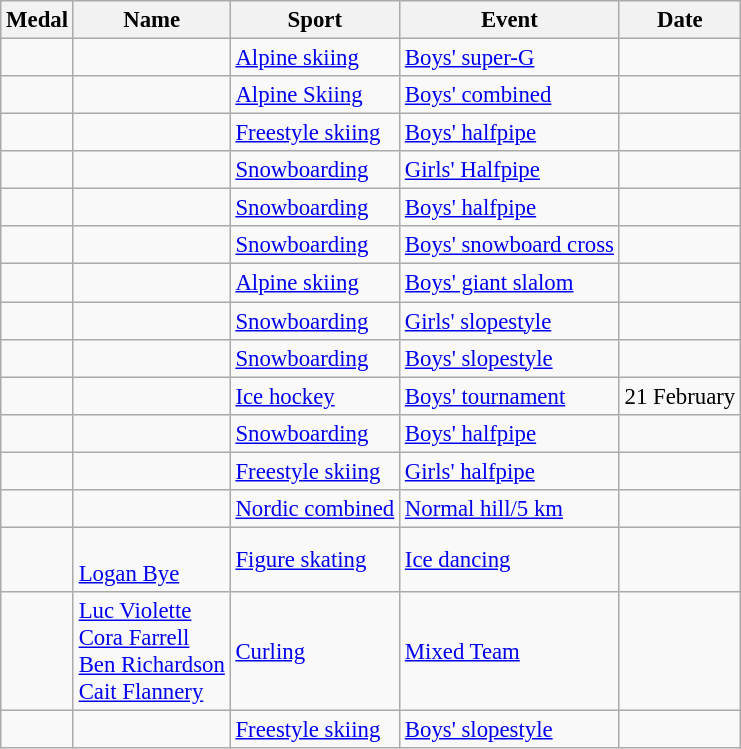<table class="wikitable sortable" style="font-size: 95%">
<tr>
<th>Medal</th>
<th>Name</th>
<th>Sport</th>
<th>Event</th>
<th>Date</th>
</tr>
<tr>
<td></td>
<td></td>
<td><a href='#'>Alpine skiing</a></td>
<td><a href='#'>Boys' super-G</a></td>
<td></td>
</tr>
<tr>
<td></td>
<td></td>
<td><a href='#'>Alpine Skiing</a></td>
<td><a href='#'>Boys' combined</a></td>
<td></td>
</tr>
<tr>
<td></td>
<td></td>
<td><a href='#'>Freestyle skiing</a></td>
<td><a href='#'>Boys' halfpipe</a></td>
<td></td>
</tr>
<tr>
<td></td>
<td></td>
<td><a href='#'>Snowboarding</a></td>
<td><a href='#'>Girls' Halfpipe</a></td>
<td></td>
</tr>
<tr>
<td></td>
<td></td>
<td><a href='#'>Snowboarding</a></td>
<td><a href='#'>Boys' halfpipe</a></td>
<td></td>
</tr>
<tr>
<td></td>
<td></td>
<td><a href='#'>Snowboarding</a></td>
<td><a href='#'>Boys' snowboard cross</a></td>
<td></td>
</tr>
<tr>
<td></td>
<td></td>
<td><a href='#'>Alpine skiing</a></td>
<td><a href='#'>Boys' giant slalom</a></td>
<td></td>
</tr>
<tr>
<td></td>
<td></td>
<td><a href='#'>Snowboarding</a></td>
<td><a href='#'>Girls' slopestyle</a></td>
<td></td>
</tr>
<tr>
<td></td>
<td></td>
<td><a href='#'>Snowboarding</a></td>
<td><a href='#'>Boys' slopestyle</a></td>
<td></td>
</tr>
<tr>
<td></td>
<td><br></td>
<td><a href='#'>Ice hockey</a></td>
<td><a href='#'>Boys' tournament</a></td>
<td>21 February</td>
</tr>
<tr>
<td></td>
<td></td>
<td><a href='#'>Snowboarding</a></td>
<td><a href='#'>Boys' halfpipe</a></td>
<td></td>
</tr>
<tr>
<td></td>
<td></td>
<td><a href='#'>Freestyle skiing</a></td>
<td><a href='#'>Girls' halfpipe</a></td>
<td></td>
</tr>
<tr>
<td></td>
<td></td>
<td><a href='#'>Nordic combined</a></td>
<td><a href='#'>Normal hill/5 km</a></td>
<td></td>
</tr>
<tr>
<td></td>
<td><br> <a href='#'>Logan Bye</a></td>
<td><a href='#'>Figure skating</a></td>
<td><a href='#'>Ice dancing</a></td>
<td></td>
</tr>
<tr>
<td></td>
<td><a href='#'>Luc Violette</a><br><a href='#'>Cora Farrell</a><br><a href='#'>Ben Richardson</a><br><a href='#'>Cait Flannery</a></td>
<td><a href='#'>Curling</a></td>
<td><a href='#'>Mixed Team</a></td>
<td></td>
</tr>
<tr>
<td></td>
<td></td>
<td><a href='#'>Freestyle skiing</a></td>
<td><a href='#'>Boys' slopestyle</a></td>
<td></td>
</tr>
</table>
